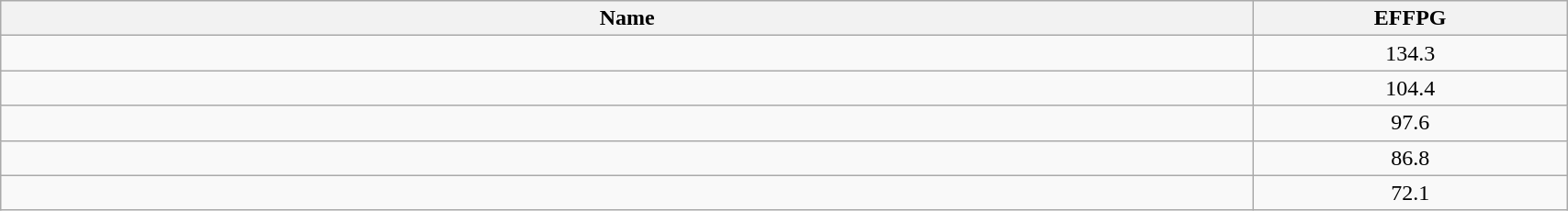<table class=wikitable width="90%">
<tr>
<th width="80%">Name</th>
<th width="20%">EFFPG</th>
</tr>
<tr>
<td></td>
<td align=center>134.3</td>
</tr>
<tr>
<td></td>
<td align=center>104.4</td>
</tr>
<tr>
<td></td>
<td align=center>97.6</td>
</tr>
<tr>
<td></td>
<td align=center>86.8</td>
</tr>
<tr>
<td></td>
<td align=center>72.1</td>
</tr>
</table>
